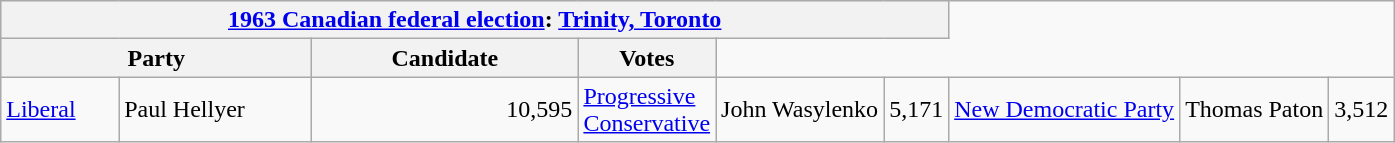<table class="wikitable">
<tr style="background:#e9e9e9;">
<th colspan="6"><a href='#'>1963 Canadian federal election</a>: <a href='#'>Trinity, Toronto</a></th>
</tr>
<tr style="background:#e9e9e9;">
<th colspan="2" style="width: 200px">Party</th>
<th style="width: 170px">Candidate</th>
<th style="width: 40px">Votes</th>
</tr>
<tr>
<td><a href='#'>Liberal</a></td>
<td>Paul Hellyer</td>
<td align="right">10,595<br></td>
<td><a href='#'>Progressive Conservative</a></td>
<td>John Wasylenko</td>
<td align="right">5,171<br></td>
<td><a href='#'>New Democratic Party</a></td>
<td>Thomas Paton</td>
<td align="right">3,512<br></td>
</tr>
</table>
